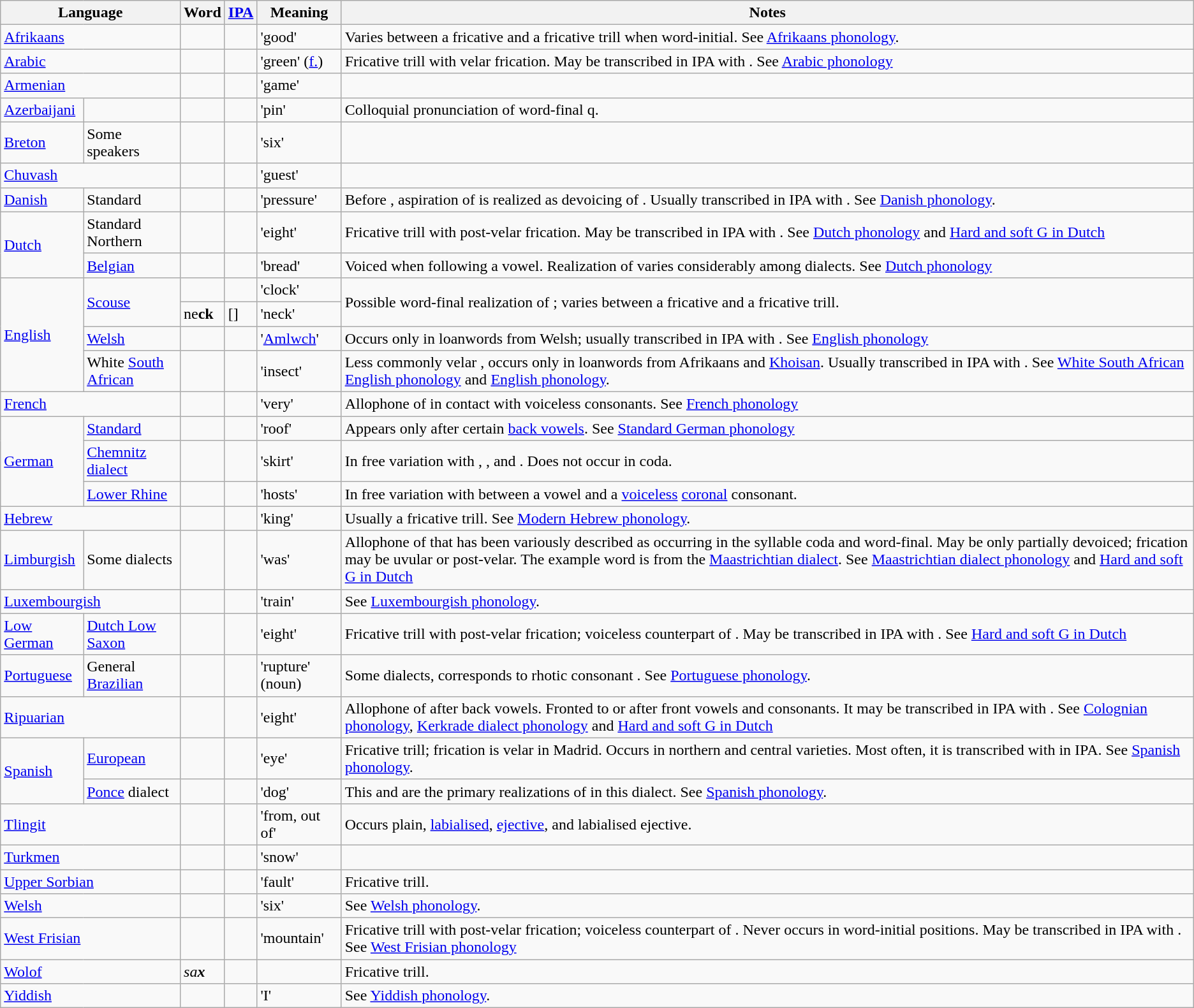<table class="wikitable">
<tr>
<th colspan=2>Language</th>
<th>Word</th>
<th><a href='#'>IPA</a></th>
<th>Meaning</th>
<th>Notes</th>
</tr>
<tr>
<td colspan=2><a href='#'>Afrikaans</a></td>
<td></td>
<td></td>
<td>'good'</td>
<td>Varies between a fricative and a fricative trill when word-initial. See <a href='#'>Afrikaans phonology</a>.</td>
</tr>
<tr>
<td colspan=2><a href='#'>Arabic</a></td>
<td> </td>
<td></td>
<td>'green' (<a href='#'>f.</a>)</td>
<td>Fricative trill with velar frication. May be transcribed in IPA with . See <a href='#'>Arabic phonology</a></td>
</tr>
<tr>
<td colspan=2><a href='#'>Armenian</a></td>
<td> </td>
<td></td>
<td>'game'</td>
<td></td>
</tr>
<tr>
<td><a href='#'>Azerbaijani</a></td>
<td></td>
<td></td>
<td></td>
<td>'pin'</td>
<td>Colloquial pronunciation of word-final q.</td>
</tr>
<tr>
<td><a href='#'>Breton</a></td>
<td>Some speakers</td>
<td></td>
<td></td>
<td>'six'</td>
<td></td>
</tr>
<tr>
<td colspan=2><a href='#'>Chuvash</a></td>
<td> </td>
<td></td>
<td>'guest'</td>
<td></td>
</tr>
<tr>
<td><a href='#'>Danish</a></td>
<td>Standard</td>
<td></td>
<td></td>
<td>'pressure'</td>
<td>Before , aspiration of  is realized as devoicing of . Usually transcribed in IPA with . See <a href='#'>Danish phonology</a>.</td>
</tr>
<tr>
<td rowspan=2><a href='#'>Dutch</a></td>
<td>Standard Northern</td>
<td></td>
<td></td>
<td>'eight'</td>
<td>Fricative trill with post-velar frication. May be transcribed in IPA with . See <a href='#'>Dutch phonology</a> and <a href='#'>Hard and soft G in Dutch</a></td>
</tr>
<tr>
<td><a href='#'>Belgian</a></td>
<td></td>
<td></td>
<td>'bread'</td>
<td>Voiced when following a vowel. Realization of  varies considerably among dialects. See <a href='#'>Dutch phonology</a></td>
</tr>
<tr>
<td rowspan="4"><a href='#'>English</a></td>
<td rowspan="2"><a href='#'>Scouse</a></td>
<td></td>
<td></td>
<td>'clock'</td>
<td rowspan="2">Possible word-final realization of ; varies between a fricative and a fricative trill.</td>
</tr>
<tr>
<td>ne<strong>ck</strong></td>
<td>[]</td>
<td>'neck'</td>
</tr>
<tr>
<td><a href='#'>Welsh</a></td>
<td></td>
<td></td>
<td>'<a href='#'>Amlwch</a>'</td>
<td>Occurs only in loanwords from Welsh; usually transcribed in IPA with . See <a href='#'>English phonology</a></td>
</tr>
<tr>
<td>White <a href='#'>South African</a></td>
<td></td>
<td></td>
<td>'insect'</td>
<td>Less commonly velar , occurs only in loanwords from Afrikaans and <a href='#'>Khoisan</a>. Usually transcribed in IPA with . See <a href='#'>White South African English phonology</a> and <a href='#'>English phonology</a>.</td>
</tr>
<tr>
<td colspan=2><a href='#'>French</a></td>
<td></td>
<td></td>
<td>'very'</td>
<td>Allophone of  in contact with voiceless consonants. See <a href='#'>French phonology</a></td>
</tr>
<tr>
<td rowspan=3><a href='#'>German</a></td>
<td><a href='#'>Standard</a></td>
<td></td>
<td></td>
<td>'roof'</td>
<td>Appears only after certain <a href='#'>back vowels</a>. See <a href='#'>Standard German phonology</a></td>
</tr>
<tr>
<td><a href='#'>Chemnitz dialect</a></td>
<td></td>
<td></td>
<td>'skirt'</td>
<td>In free variation with , ,  and . Does not occur in coda.</td>
</tr>
<tr>
<td><a href='#'>Lower Rhine</a></td>
<td></td>
<td></td>
<td>'hosts'</td>
<td>In free variation with  between a vowel and a <a href='#'>voiceless</a> <a href='#'>coronal</a> consonant.</td>
</tr>
<tr>
<td colspan=2><a href='#'>Hebrew</a></td>
<td> </td>
<td></td>
<td>'king'</td>
<td>Usually a fricative trill. See <a href='#'>Modern Hebrew phonology</a>.</td>
</tr>
<tr>
<td><a href='#'>Limburgish</a></td>
<td>Some dialects</td>
<td></td>
<td></td>
<td>'was'</td>
<td>Allophone of  that has been variously described as occurring in the syllable coda and word-final. May be only partially devoiced; frication may be uvular or post-velar. The example word is from the <a href='#'>Maastrichtian dialect</a>. See <a href='#'>Maastrichtian dialect phonology</a> and <a href='#'>Hard and soft G in Dutch</a></td>
</tr>
<tr>
<td colspan=2><a href='#'>Luxembourgish</a></td>
<td></td>
<td></td>
<td>'train'</td>
<td>See <a href='#'>Luxembourgish phonology</a>.</td>
</tr>
<tr>
<td><a href='#'>Low German</a></td>
<td><a href='#'>Dutch Low Saxon</a></td>
<td></td>
<td></td>
<td>'eight'</td>
<td>Fricative trill with post-velar frication; voiceless counterpart of . May be transcribed in IPA with . See <a href='#'>Hard and soft G in Dutch</a></td>
</tr>
<tr>
<td><a href='#'>Portuguese</a></td>
<td>General <a href='#'>Brazilian</a></td>
<td></td>
<td></td>
<td>'rupture' (noun)</td>
<td>Some dialects, corresponds to rhotic consonant . See <a href='#'>Portuguese phonology</a>.</td>
</tr>
<tr>
<td colspan="2"><a href='#'>Ripuarian</a></td>
<td></td>
<td></td>
<td>'eight'</td>
<td>Allophone of  after back vowels. Fronted to  or  after front vowels and consonants. It may be transcribed in IPA with . See <a href='#'>Colognian phonology</a>, <a href='#'>Kerkrade dialect phonology</a> and <a href='#'>Hard and soft G in Dutch</a></td>
</tr>
<tr>
<td rowspan="2"><a href='#'>Spanish</a></td>
<td><a href='#'>European</a></td>
<td></td>
<td></td>
<td>'eye'</td>
<td>Fricative trill; frication is velar in Madrid. Occurs in northern and central varieties. Most often, it is transcribed with  in IPA. See <a href='#'>Spanish phonology</a>.</td>
</tr>
<tr>
<td><a href='#'>Ponce</a> dialect</td>
<td></td>
<td></td>
<td>'dog'</td>
<td>This and  are the primary realizations of  in this dialect. See <a href='#'>Spanish phonology</a>.</td>
</tr>
<tr>
<td colspan=2><a href='#'>Tlingit</a></td>
<td></td>
<td></td>
<td>'from, out of'</td>
<td>Occurs plain, <a href='#'>labialised</a>, <a href='#'>ejective</a>, and labialised ejective.</td>
</tr>
<tr>
<td colspan=2><a href='#'>Turkmen</a></td>
<td></td>
<td></td>
<td>'snow'</td>
<td></td>
</tr>
<tr>
<td colspan=2><a href='#'>Upper Sorbian</a></td>
<td></td>
<td></td>
<td>'fault'</td>
<td>Fricative trill.</td>
</tr>
<tr>
<td colspan=2><a href='#'>Welsh</a></td>
<td></td>
<td></td>
<td>'six'</td>
<td>See <a href='#'>Welsh phonology</a>.</td>
</tr>
<tr>
<td colspan=2><a href='#'>West Frisian</a></td>
<td></td>
<td></td>
<td>'mountain'</td>
<td>Fricative trill with post-velar frication; voiceless counterpart of . Never occurs in word-initial positions. May be transcribed in IPA with . See <a href='#'>West Frisian phonology</a></td>
</tr>
<tr>
<td colspan=2><a href='#'>Wolof</a></td>
<td><em>sa<strong>x<strong><em></td>
<td></td>
<td></td>
<td>Fricative trill.</td>
</tr>
<tr>
<td colspan=2><a href='#'>Yiddish</a></td>
<td> </td>
<td></td>
<td>'I'</td>
<td>See <a href='#'>Yiddish phonology</a>.</td>
</tr>
</table>
